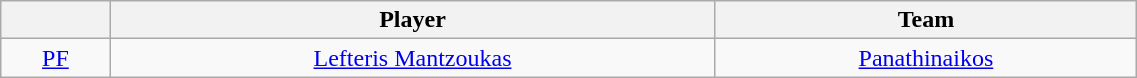<table class="wikitable" style="text-align: center;" width="60%">
<tr>
<th style="text-align:center;"></th>
<th style="text-align:center;">Player</th>
<th style="text-align:center;">Team</th>
</tr>
<tr>
<td style="text-align:center;"><a href='#'>PF</a></td>
<td> <a href='#'>Lefteris Mantzoukas</a></td>
<td><a href='#'>Panathinaikos</a></td>
</tr>
</table>
